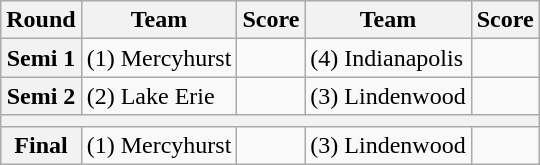<table class="wikitable">
<tr>
<th>Round</th>
<th>Team</th>
<th>Score</th>
<th>Team</th>
<th>Score</th>
</tr>
<tr>
<th>Semi 1</th>
<td>(1) Mercyhurst</td>
<td></td>
<td>(4) Indianapolis</td>
<td></td>
</tr>
<tr>
<th>Semi 2</th>
<td>(2) Lake Erie</td>
<td></td>
<td>(3) Lindenwood</td>
<td></td>
</tr>
<tr>
<th colspan=5></th>
</tr>
<tr>
<th>Final</th>
<td>(1) Mercyhurst</td>
<td></td>
<td>(3) Lindenwood</td>
<td></td>
</tr>
</table>
